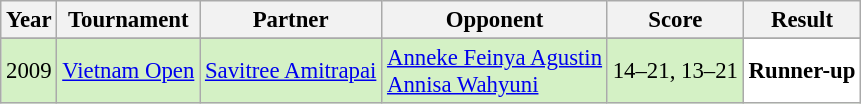<table class="sortable wikitable" style="font-size: 95%;">
<tr>
<th>Year</th>
<th>Tournament</th>
<th>Partner</th>
<th>Opponent</th>
<th>Score</th>
<th>Result</th>
</tr>
<tr>
</tr>
<tr style="background:#D4F1C5">
<td align="center">2009</td>
<td align="left"><a href='#'>Vietnam Open</a></td>
<td align="left"> <a href='#'>Savitree Amitrapai</a></td>
<td align="left"> <a href='#'>Anneke Feinya Agustin</a><br> <a href='#'>Annisa Wahyuni</a></td>
<td align="left">14–21, 13–21</td>
<td style="text-align:left; background:white"> <strong>Runner-up</strong></td>
</tr>
</table>
